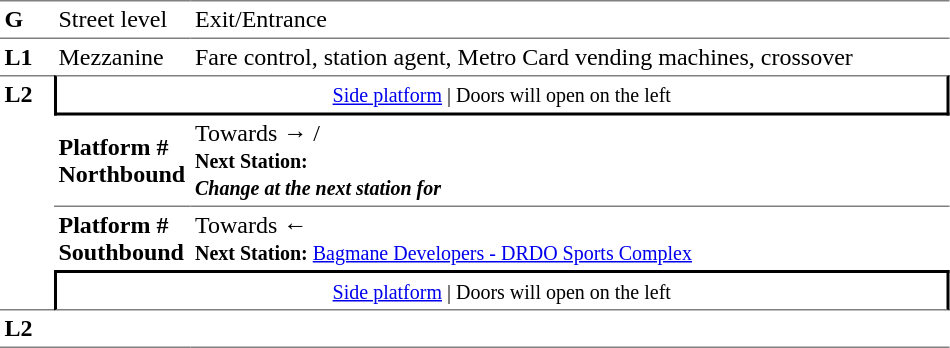<table table border=0 cellspacing=0 cellpadding=3>
<tr>
<td style="border-bottom:solid 1px gray;border-top:solid 1px gray;" width=30 valign=top><strong>G</strong></td>
<td style="border-top:solid 1px gray;border-bottom:solid 1px gray;" width=85 valign=top>Street level</td>
<td style="border-top:solid 1px gray;border-bottom:solid 1px gray;" width=500 valign=top>Exit/Entrance</td>
</tr>
<tr>
<td valign=top><strong>L1</strong></td>
<td valign=top>Mezzanine</td>
<td valign=top>Fare control, station agent, Metro Card vending machines, crossover<br></td>
</tr>
<tr>
<td style="border-top:solid 1px gray;border-bottom:solid 1px gray;" width=30 rowspan=4 valign=top><strong>L2</strong></td>
<td style="border-top:solid 1px gray;border-right:solid 2px black;border-left:solid 2px black;border-bottom:solid 2px black;text-align:center;" colspan=2><small><a href='#'>Side platform</a> | Doors will open on the left </small></td>
</tr>
<tr>
<td style="border-bottom:solid 1px gray;" width=85><span><strong>Platform #</strong><br><strong>Northbound</strong></span></td>
<td style="border-bottom:solid 1px gray;" width=500>Towards →  / <br><small><strong>Next Station:</strong> </small><br><small><strong><em>Change at the next station for </em></strong></small></td>
</tr>
<tr>
<td><span><strong>Platform #</strong><br><strong>Southbound</strong></span></td>
<td>Towards ← <br><small><strong>Next Station:</strong> <a href='#'>Bagmane Developers - DRDO Sports Complex</a></small></td>
</tr>
<tr>
<td style="border-top:solid 2px black;border-right:solid 2px black;border-left:solid 2px black;border-bottom:solid 1px gray;" colspan=2  align=center><small><a href='#'>Side platform</a> | Doors will open on the left </small></td>
</tr>
<tr>
<td style="border-bottom:solid 1px gray;" width=30 rowspan=2 valign=top><strong>L2</strong></td>
<td style="border-bottom:solid 1px gray;" width=85></td>
<td style="border-bottom:solid 1px gray;" width=500></td>
</tr>
<tr>
</tr>
</table>
